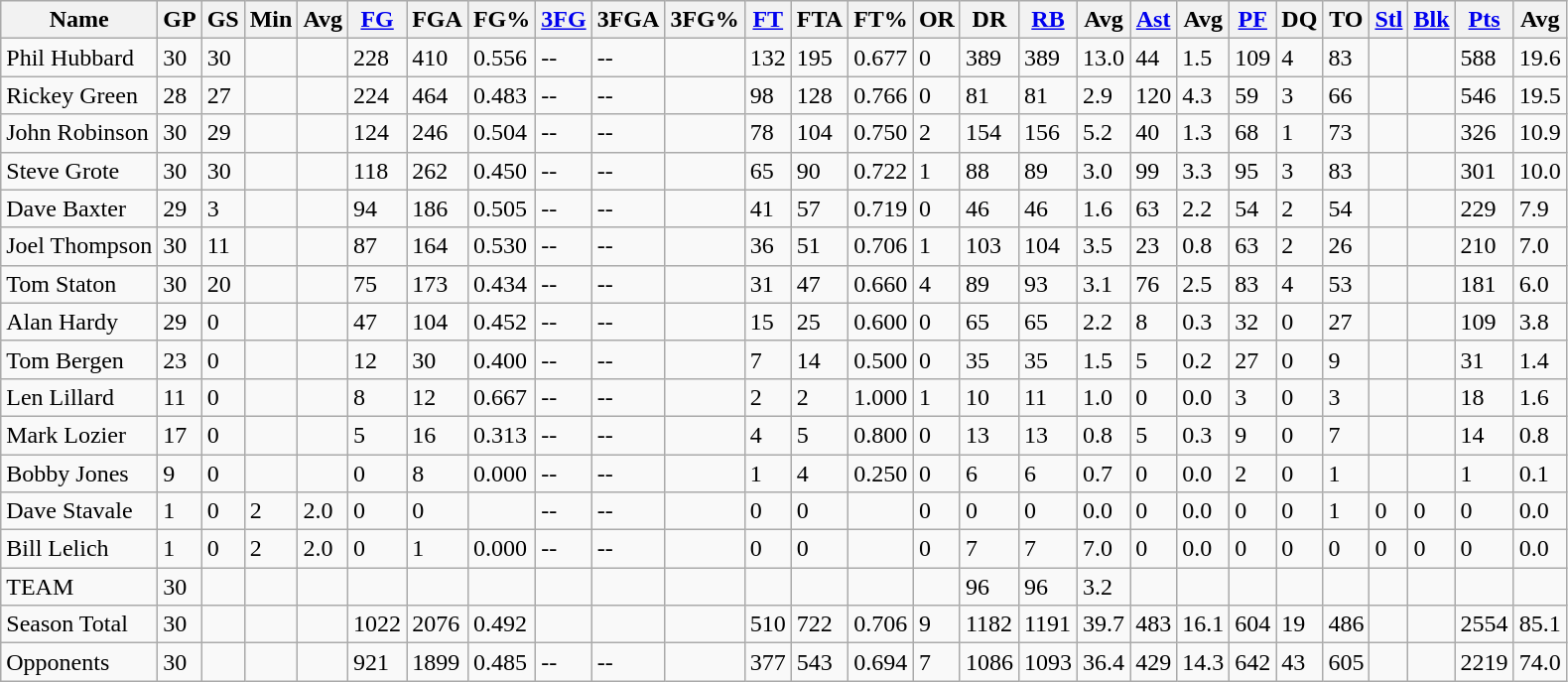<table class="wikitable sortable" style="text-align:left">
<tr>
<th>Name</th>
<th>GP</th>
<th>GS</th>
<th>Min</th>
<th>Avg</th>
<th><a href='#'>FG</a></th>
<th>FGA</th>
<th>FG%</th>
<th><a href='#'>3FG</a></th>
<th>3FGA</th>
<th>3FG%</th>
<th><a href='#'>FT</a></th>
<th>FTA</th>
<th>FT%</th>
<th>OR</th>
<th>DR</th>
<th><a href='#'>RB</a></th>
<th>Avg</th>
<th><a href='#'>Ast</a></th>
<th>Avg</th>
<th><a href='#'>PF</a></th>
<th>DQ</th>
<th>TO</th>
<th><a href='#'>Stl</a></th>
<th><a href='#'>Blk</a></th>
<th><a href='#'>Pts</a></th>
<th>Avg</th>
</tr>
<tr>
<td>Phil Hubbard</td>
<td>30</td>
<td>30</td>
<td></td>
<td></td>
<td>228</td>
<td>410</td>
<td>0.556</td>
<td>--</td>
<td>--</td>
<td></td>
<td>132</td>
<td>195</td>
<td>0.677</td>
<td>0</td>
<td>389</td>
<td>389</td>
<td>13.0</td>
<td>44</td>
<td>1.5</td>
<td>109</td>
<td>4</td>
<td>83</td>
<td></td>
<td></td>
<td>588</td>
<td>19.6</td>
</tr>
<tr>
<td>Rickey Green</td>
<td>28</td>
<td>27</td>
<td></td>
<td></td>
<td>224</td>
<td>464</td>
<td>0.483</td>
<td>--</td>
<td>--</td>
<td></td>
<td>98</td>
<td>128</td>
<td>0.766</td>
<td>0</td>
<td>81</td>
<td>81</td>
<td>2.9</td>
<td>120</td>
<td>4.3</td>
<td>59</td>
<td>3</td>
<td>66</td>
<td></td>
<td></td>
<td>546</td>
<td>19.5</td>
</tr>
<tr>
<td>John Robinson</td>
<td>30</td>
<td>29</td>
<td></td>
<td></td>
<td>124</td>
<td>246</td>
<td>0.504</td>
<td>--</td>
<td>--</td>
<td></td>
<td>78</td>
<td>104</td>
<td>0.750</td>
<td>2</td>
<td>154</td>
<td>156</td>
<td>5.2</td>
<td>40</td>
<td>1.3</td>
<td>68</td>
<td>1</td>
<td>73</td>
<td></td>
<td></td>
<td>326</td>
<td>10.9</td>
</tr>
<tr>
<td>Steve Grote</td>
<td>30</td>
<td>30</td>
<td></td>
<td></td>
<td>118</td>
<td>262</td>
<td>0.450</td>
<td>--</td>
<td>--</td>
<td></td>
<td>65</td>
<td>90</td>
<td>0.722</td>
<td>1</td>
<td>88</td>
<td>89</td>
<td>3.0</td>
<td>99</td>
<td>3.3</td>
<td>95</td>
<td>3</td>
<td>83</td>
<td></td>
<td></td>
<td>301</td>
<td>10.0</td>
</tr>
<tr>
<td>Dave Baxter</td>
<td>29</td>
<td>3</td>
<td></td>
<td></td>
<td>94</td>
<td>186</td>
<td>0.505</td>
<td>--</td>
<td>--</td>
<td></td>
<td>41</td>
<td>57</td>
<td>0.719</td>
<td>0</td>
<td>46</td>
<td>46</td>
<td>1.6</td>
<td>63</td>
<td>2.2</td>
<td>54</td>
<td>2</td>
<td>54</td>
<td></td>
<td></td>
<td>229</td>
<td>7.9</td>
</tr>
<tr>
<td>Joel Thompson</td>
<td>30</td>
<td>11</td>
<td></td>
<td></td>
<td>87</td>
<td>164</td>
<td>0.530</td>
<td>--</td>
<td>--</td>
<td></td>
<td>36</td>
<td>51</td>
<td>0.706</td>
<td>1</td>
<td>103</td>
<td>104</td>
<td>3.5</td>
<td>23</td>
<td>0.8</td>
<td>63</td>
<td>2</td>
<td>26</td>
<td></td>
<td></td>
<td>210</td>
<td>7.0</td>
</tr>
<tr>
<td>Tom Staton</td>
<td>30</td>
<td>20</td>
<td></td>
<td></td>
<td>75</td>
<td>173</td>
<td>0.434</td>
<td>--</td>
<td>--</td>
<td></td>
<td>31</td>
<td>47</td>
<td>0.660</td>
<td>4</td>
<td>89</td>
<td>93</td>
<td>3.1</td>
<td>76</td>
<td>2.5</td>
<td>83</td>
<td>4</td>
<td>53</td>
<td></td>
<td></td>
<td>181</td>
<td>6.0</td>
</tr>
<tr>
<td>Alan Hardy</td>
<td>29</td>
<td>0</td>
<td></td>
<td></td>
<td>47</td>
<td>104</td>
<td>0.452</td>
<td>--</td>
<td>--</td>
<td></td>
<td>15</td>
<td>25</td>
<td>0.600</td>
<td>0</td>
<td>65</td>
<td>65</td>
<td>2.2</td>
<td>8</td>
<td>0.3</td>
<td>32</td>
<td>0</td>
<td>27</td>
<td></td>
<td></td>
<td>109</td>
<td>3.8</td>
</tr>
<tr>
<td>Tom Bergen</td>
<td>23</td>
<td>0</td>
<td></td>
<td></td>
<td>12</td>
<td>30</td>
<td>0.400</td>
<td>--</td>
<td>--</td>
<td></td>
<td>7</td>
<td>14</td>
<td>0.500</td>
<td>0</td>
<td>35</td>
<td>35</td>
<td>1.5</td>
<td>5</td>
<td>0.2</td>
<td>27</td>
<td>0</td>
<td>9</td>
<td></td>
<td></td>
<td>31</td>
<td>1.4</td>
</tr>
<tr>
<td>Len Lillard</td>
<td>11</td>
<td>0</td>
<td></td>
<td></td>
<td>8</td>
<td>12</td>
<td>0.667</td>
<td>--</td>
<td>--</td>
<td></td>
<td>2</td>
<td>2</td>
<td>1.000</td>
<td>1</td>
<td>10</td>
<td>11</td>
<td>1.0</td>
<td>0</td>
<td>0.0</td>
<td>3</td>
<td>0</td>
<td>3</td>
<td></td>
<td></td>
<td>18</td>
<td>1.6</td>
</tr>
<tr>
<td>Mark Lozier</td>
<td>17</td>
<td>0</td>
<td></td>
<td></td>
<td>5</td>
<td>16</td>
<td>0.313</td>
<td>--</td>
<td>--</td>
<td></td>
<td>4</td>
<td>5</td>
<td>0.800</td>
<td>0</td>
<td>13</td>
<td>13</td>
<td>0.8</td>
<td>5</td>
<td>0.3</td>
<td>9</td>
<td>0</td>
<td>7</td>
<td></td>
<td></td>
<td>14</td>
<td>0.8</td>
</tr>
<tr>
<td>Bobby Jones</td>
<td>9</td>
<td>0</td>
<td></td>
<td></td>
<td>0</td>
<td>8</td>
<td>0.000</td>
<td>--</td>
<td>--</td>
<td></td>
<td>1</td>
<td>4</td>
<td>0.250</td>
<td>0</td>
<td>6</td>
<td>6</td>
<td>0.7</td>
<td>0</td>
<td>0.0</td>
<td>2</td>
<td>0</td>
<td>1</td>
<td></td>
<td></td>
<td>1</td>
<td>0.1</td>
</tr>
<tr>
<td>Dave Stavale</td>
<td>1</td>
<td>0</td>
<td>2</td>
<td>2.0</td>
<td>0</td>
<td>0</td>
<td></td>
<td>--</td>
<td>--</td>
<td></td>
<td>0</td>
<td>0</td>
<td></td>
<td>0</td>
<td>0</td>
<td>0</td>
<td>0.0</td>
<td>0</td>
<td>0.0</td>
<td>0</td>
<td>0</td>
<td>1</td>
<td>0</td>
<td>0</td>
<td>0</td>
<td>0.0</td>
</tr>
<tr>
<td>Bill Lelich</td>
<td>1</td>
<td>0</td>
<td>2</td>
<td>2.0</td>
<td>0</td>
<td>1</td>
<td>0.000</td>
<td>--</td>
<td>--</td>
<td></td>
<td>0</td>
<td>0</td>
<td></td>
<td>0</td>
<td>7</td>
<td>7</td>
<td>7.0</td>
<td>0</td>
<td>0.0</td>
<td>0</td>
<td>0</td>
<td>0</td>
<td>0</td>
<td>0</td>
<td>0</td>
<td>0.0</td>
</tr>
<tr>
<td>TEAM</td>
<td>30</td>
<td></td>
<td></td>
<td></td>
<td></td>
<td></td>
<td></td>
<td></td>
<td></td>
<td></td>
<td></td>
<td></td>
<td></td>
<td></td>
<td>96</td>
<td>96</td>
<td>3.2</td>
<td></td>
<td></td>
<td></td>
<td></td>
<td></td>
<td></td>
<td></td>
<td></td>
<td></td>
</tr>
<tr>
<td>Season Total</td>
<td>30</td>
<td></td>
<td></td>
<td></td>
<td>1022</td>
<td>2076</td>
<td>0.492</td>
<td></td>
<td></td>
<td></td>
<td>510</td>
<td>722</td>
<td>0.706</td>
<td>9</td>
<td>1182</td>
<td>1191</td>
<td>39.7</td>
<td>483</td>
<td>16.1</td>
<td>604</td>
<td>19</td>
<td>486</td>
<td></td>
<td></td>
<td>2554</td>
<td>85.1</td>
</tr>
<tr>
<td>Opponents</td>
<td>30</td>
<td></td>
<td></td>
<td></td>
<td>921</td>
<td>1899</td>
<td>0.485</td>
<td>--</td>
<td>--</td>
<td></td>
<td>377</td>
<td>543</td>
<td>0.694</td>
<td>7</td>
<td>1086</td>
<td>1093</td>
<td>36.4</td>
<td>429</td>
<td>14.3</td>
<td>642</td>
<td>43</td>
<td>605</td>
<td></td>
<td></td>
<td>2219</td>
<td>74.0</td>
</tr>
</table>
